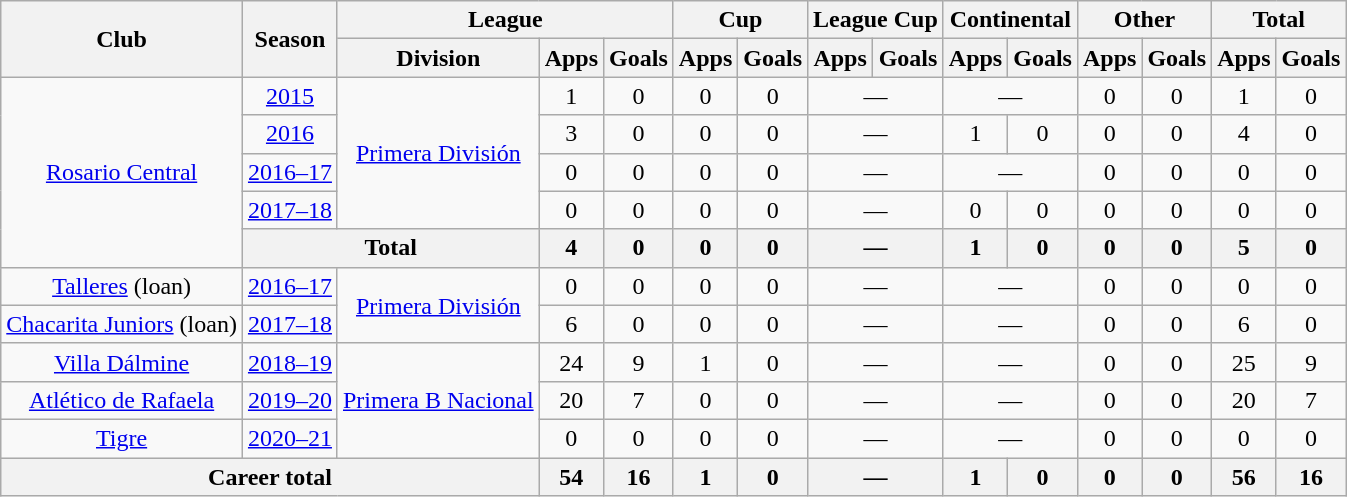<table class="wikitable" style="text-align:center">
<tr>
<th rowspan="2">Club</th>
<th rowspan="2">Season</th>
<th colspan="3">League</th>
<th colspan="2">Cup</th>
<th colspan="2">League Cup</th>
<th colspan="2">Continental</th>
<th colspan="2">Other</th>
<th colspan="2">Total</th>
</tr>
<tr>
<th>Division</th>
<th>Apps</th>
<th>Goals</th>
<th>Apps</th>
<th>Goals</th>
<th>Apps</th>
<th>Goals</th>
<th>Apps</th>
<th>Goals</th>
<th>Apps</th>
<th>Goals</th>
<th>Apps</th>
<th>Goals</th>
</tr>
<tr>
<td rowspan="5"><a href='#'>Rosario Central</a></td>
<td><a href='#'>2015</a></td>
<td rowspan="4"><a href='#'>Primera División</a></td>
<td>1</td>
<td>0</td>
<td>0</td>
<td>0</td>
<td colspan="2">—</td>
<td colspan="2">—</td>
<td>0</td>
<td>0</td>
<td>1</td>
<td>0</td>
</tr>
<tr>
<td><a href='#'>2016</a></td>
<td>3</td>
<td>0</td>
<td>0</td>
<td>0</td>
<td colspan="2">—</td>
<td>1</td>
<td>0</td>
<td>0</td>
<td>0</td>
<td>4</td>
<td>0</td>
</tr>
<tr>
<td><a href='#'>2016–17</a></td>
<td>0</td>
<td>0</td>
<td>0</td>
<td>0</td>
<td colspan="2">—</td>
<td colspan="2">—</td>
<td>0</td>
<td>0</td>
<td>0</td>
<td>0</td>
</tr>
<tr>
<td><a href='#'>2017–18</a></td>
<td>0</td>
<td>0</td>
<td>0</td>
<td>0</td>
<td colspan="2">—</td>
<td>0</td>
<td>0</td>
<td>0</td>
<td>0</td>
<td>0</td>
<td>0</td>
</tr>
<tr>
<th colspan="2">Total</th>
<th>4</th>
<th>0</th>
<th>0</th>
<th>0</th>
<th colspan="2">—</th>
<th>1</th>
<th>0</th>
<th>0</th>
<th>0</th>
<th>5</th>
<th>0</th>
</tr>
<tr>
<td rowspan="1"><a href='#'>Talleres</a> (loan)</td>
<td><a href='#'>2016–17</a></td>
<td rowspan="2"><a href='#'>Primera División</a></td>
<td>0</td>
<td>0</td>
<td>0</td>
<td>0</td>
<td colspan="2">—</td>
<td colspan="2">—</td>
<td>0</td>
<td>0</td>
<td>0</td>
<td>0</td>
</tr>
<tr>
<td rowspan="1"><a href='#'>Chacarita Juniors</a> (loan)</td>
<td><a href='#'>2017–18</a></td>
<td>6</td>
<td>0</td>
<td>0</td>
<td>0</td>
<td colspan="2">—</td>
<td colspan="2">—</td>
<td>0</td>
<td>0</td>
<td>6</td>
<td>0</td>
</tr>
<tr>
<td rowspan="1"><a href='#'>Villa Dálmine</a></td>
<td><a href='#'>2018–19</a></td>
<td rowspan="3"><a href='#'>Primera B Nacional</a></td>
<td>24</td>
<td>9</td>
<td>1</td>
<td>0</td>
<td colspan="2">—</td>
<td colspan="2">—</td>
<td>0</td>
<td>0</td>
<td>25</td>
<td>9</td>
</tr>
<tr>
<td rowspan="1"><a href='#'>Atlético de Rafaela</a></td>
<td><a href='#'>2019–20</a></td>
<td>20</td>
<td>7</td>
<td>0</td>
<td>0</td>
<td colspan="2">—</td>
<td colspan="2">—</td>
<td>0</td>
<td>0</td>
<td>20</td>
<td>7</td>
</tr>
<tr>
<td rowspan="1"><a href='#'>Tigre</a></td>
<td><a href='#'>2020–21</a></td>
<td>0</td>
<td>0</td>
<td>0</td>
<td>0</td>
<td colspan="2">—</td>
<td colspan="2">—</td>
<td>0</td>
<td>0</td>
<td>0</td>
<td>0</td>
</tr>
<tr>
<th colspan="3">Career total</th>
<th>54</th>
<th>16</th>
<th>1</th>
<th>0</th>
<th colspan="2">—</th>
<th>1</th>
<th>0</th>
<th>0</th>
<th>0</th>
<th>56</th>
<th>16</th>
</tr>
</table>
